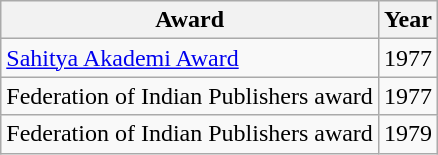<table class="wikitable">
<tr>
<th>Award</th>
<th>Year</th>
</tr>
<tr>
<td><a href='#'>Sahitya Akademi Award</a></td>
<td>1977</td>
</tr>
<tr>
<td>Federation of Indian Publishers award</td>
<td>1977</td>
</tr>
<tr>
<td>Federation of Indian Publishers award</td>
<td>1979</td>
</tr>
</table>
